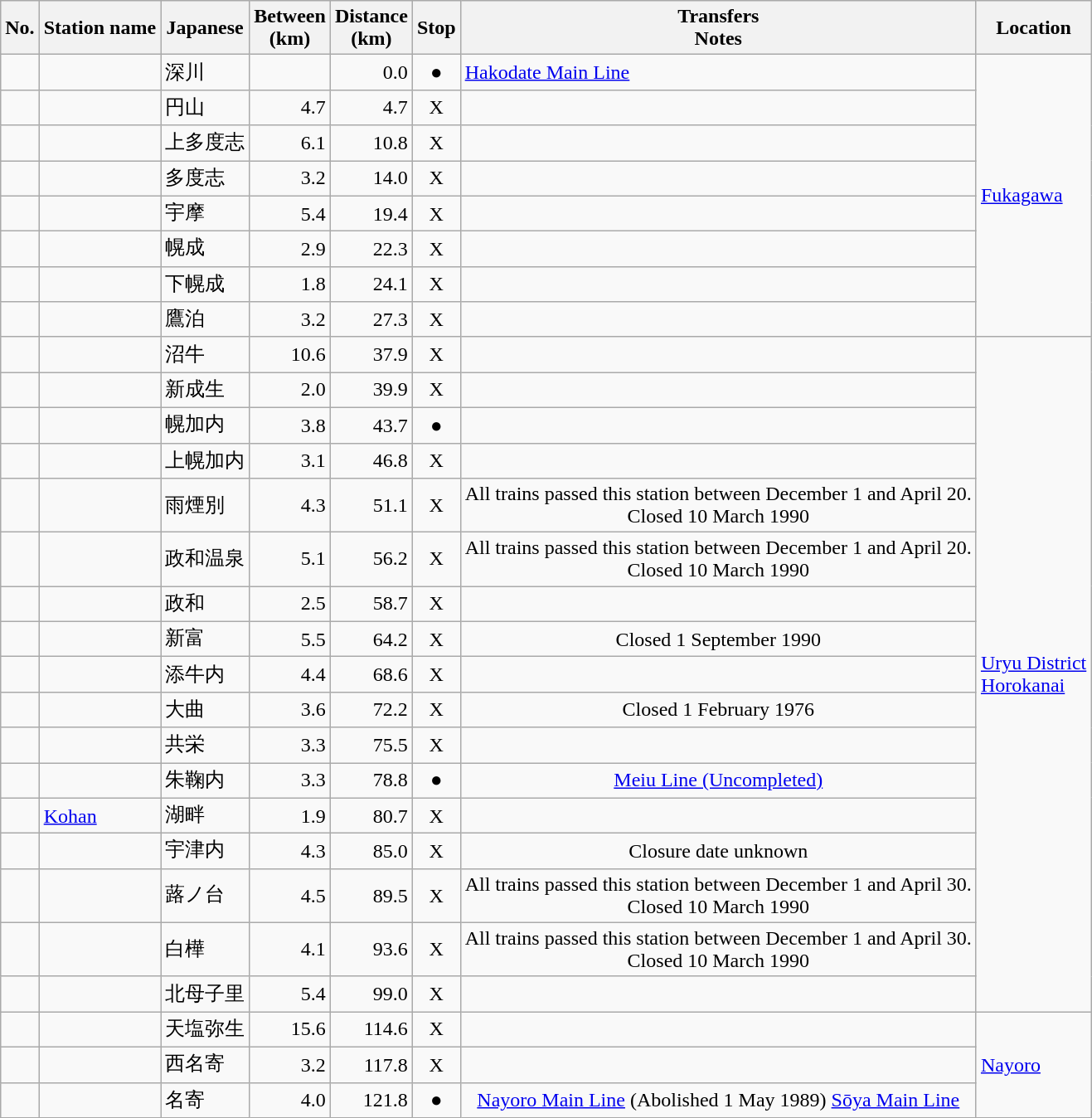<table class="wikitable">
<tr>
<th>No.</th>
<th>Station name</th>
<th>Japanese</th>
<th>Between<br>(km)</th>
<th>Distance<br>(km)</th>
<th>Stop</th>
<th>Transfers<br>Notes</th>
<th>Location</th>
</tr>
<tr>
<td></td>
<td></td>
<td>深川</td>
<td></td>
<td style="text-align:right;">0.0</td>
<td style="text-align:center;">●</td>
<td> <a href='#'>Hakodate Main Line</a></td>
<td rowspan="8"><a href='#'>Fukagawa</a></td>
</tr>
<tr>
<td></td>
<td></td>
<td>円山</td>
<td style="text-align:right;">4.7</td>
<td style="text-align:right;">4.7</td>
<td style="text-align:center;">X</td>
<td> </td>
</tr>
<tr>
<td></td>
<td></td>
<td>上多度志</td>
<td style="text-align:right;">6.1</td>
<td style="text-align:right;">10.8</td>
<td style="text-align:center;">X</td>
<td> </td>
</tr>
<tr>
<td></td>
<td></td>
<td>多度志</td>
<td style="text-align:right;">3.2</td>
<td style="text-align:right;">14.0</td>
<td style="text-align:center;">X</td>
<td> </td>
</tr>
<tr>
<td></td>
<td></td>
<td>宇摩</td>
<td style="text-align:right;">5.4</td>
<td style="text-align:right;">19.4</td>
<td style="text-align:center;">X</td>
<td> </td>
</tr>
<tr>
<td></td>
<td></td>
<td>幌成</td>
<td style="text-align:right;">2.9</td>
<td style="text-align:right;">22.3</td>
<td style="text-align:center;">X</td>
<td> </td>
</tr>
<tr>
<td></td>
<td></td>
<td>下幌成</td>
<td style="text-align:right;">1.8</td>
<td style="text-align:right;">24.1</td>
<td style="text-align:center;">X</td>
<td> </td>
</tr>
<tr>
<td></td>
<td></td>
<td>鷹泊</td>
<td style="text-align:right;">3.2</td>
<td style="text-align:right;">27.3</td>
<td style="text-align:center;">X</td>
<td> </td>
</tr>
<tr>
<td></td>
<td></td>
<td>沼牛</td>
<td style="text-align:right;">10.6</td>
<td style="text-align:right;">37.9</td>
<td style="text-align:center;">X</td>
<td></td>
<td rowspan="17"><a href='#'>Uryu District</a><br><a href='#'>Horokanai</a></td>
</tr>
<tr>
<td></td>
<td></td>
<td>新成生</td>
<td style="text-align:right;">2.0</td>
<td style="text-align:right;">39.9</td>
<td style="text-align:center;">X</td>
<td> </td>
</tr>
<tr>
<td></td>
<td></td>
<td>幌加内</td>
<td style="text-align:right;">3.8</td>
<td style="text-align:right;">43.7</td>
<td style="text-align:center;">●</td>
<td> </td>
</tr>
<tr>
<td></td>
<td></td>
<td>上幌加内</td>
<td style="text-align:right;">3.1</td>
<td style="text-align:right;">46.8</td>
<td style="text-align:center;">X</td>
<td> </td>
</tr>
<tr>
<td></td>
<td></td>
<td>雨煙別</td>
<td style="text-align:right;">4.3</td>
<td style="text-align:right;">51.1</td>
<td style="text-align:center;">X</td>
<td style="text-align:center;">All trains passed this station between December 1 and April 20.<br>Closed 10 March 1990</td>
</tr>
<tr>
<td></td>
<td></td>
<td>政和温泉</td>
<td style="text-align:right;">5.1</td>
<td style="text-align:right;">56.2</td>
<td style="text-align:center;">X</td>
<td style="text-align:center;">All trains passed this station between December 1 and April 20.<br>Closed 10 March 1990</td>
</tr>
<tr>
<td></td>
<td></td>
<td>政和</td>
<td style="text-align:right;">2.5</td>
<td style="text-align:right;">58.7</td>
<td style="text-align:center;">X</td>
<td> </td>
</tr>
<tr>
<td></td>
<td></td>
<td>新富</td>
<td style="text-align:right;">5.5</td>
<td style="text-align:right;">64.2</td>
<td style="text-align:center;">X</td>
<td style="text-align:center;">Closed 1 September 1990</td>
</tr>
<tr>
<td></td>
<td></td>
<td>添牛内</td>
<td style="text-align:right;">4.4</td>
<td style="text-align:right;">68.6</td>
<td style="text-align:center;">X</td>
<td style="text-align:center;"></td>
</tr>
<tr>
<td></td>
<td></td>
<td>大曲</td>
<td style="text-align:right;">3.6</td>
<td style="text-align:right;">72.2</td>
<td style="text-align:center;">X</td>
<td style="text-align:center;">Closed 1 February 1976</td>
</tr>
<tr>
<td></td>
<td></td>
<td>共栄</td>
<td style="text-align:right;">3.3</td>
<td style="text-align:right;">75.5</td>
<td style="text-align:center;">X</td>
<td style="text-align:center;"></td>
</tr>
<tr>
<td></td>
<td></td>
<td>朱鞠内</td>
<td style="text-align:right;">3.3</td>
<td style="text-align:right;">78.8</td>
<td style="text-align:center;">●</td>
<td style="text-align:center;"><a href='#'>Meiu Line (Uncompleted)</a></td>
</tr>
<tr>
<td></td>
<td><a href='#'>Kohan</a></td>
<td>湖畔</td>
<td style="text-align:right;">1.9</td>
<td style="text-align:right;">80.7</td>
<td style="text-align:center;">X</td>
<td style="text-align:center;"></td>
</tr>
<tr>
<td></td>
<td></td>
<td>宇津内</td>
<td style="text-align:right;">4.3</td>
<td style="text-align:right;">85.0</td>
<td style="text-align:center;">X</td>
<td style="text-align:center;">Closure date unknown</td>
</tr>
<tr>
<td></td>
<td></td>
<td>蕗ノ台</td>
<td style="text-align:right;">4.5</td>
<td style="text-align:right;">89.5</td>
<td style="text-align:center;">X</td>
<td style="text-align:center;">All trains passed this station between December 1 and April 30.<br>Closed 10 March 1990</td>
</tr>
<tr>
<td></td>
<td></td>
<td>白樺</td>
<td style="text-align:right;">4.1</td>
<td style="text-align:right;">93.6</td>
<td style="text-align:center;">X</td>
<td style="text-align:center;">All trains passed this station between December 1 and April 30.<br>Closed 10 March 1990</td>
</tr>
<tr>
<td></td>
<td></td>
<td>北母子里</td>
<td style="text-align:right;">5.4</td>
<td style="text-align:right;">99.0</td>
<td style="text-align:center;">X</td>
<td style="text-align:center;"></td>
</tr>
<tr>
<td></td>
<td></td>
<td>天塩弥生</td>
<td style="text-align:right;">15.6</td>
<td style="text-align:right;">114.6</td>
<td style="text-align:center;">X</td>
<td style="text-align:center;"></td>
<td rowspan="3"><a href='#'>Nayoro</a></td>
</tr>
<tr>
<td></td>
<td></td>
<td>西名寄</td>
<td style="text-align:right;">3.2</td>
<td style="text-align:right;">117.8</td>
<td style="text-align:center;">X</td>
<td style="text-align:center;"></td>
</tr>
<tr>
<td></td>
<td></td>
<td>名寄</td>
<td style="text-align:right;">4.0</td>
<td style="text-align:right;">121.8</td>
<td style="text-align:center;">●</td>
<td style="text-align:center;"><a href='#'>Nayoro Main Line</a> (Abolished 1 May 1989) <a href='#'>Sōya Main Line</a></td>
</tr>
</table>
